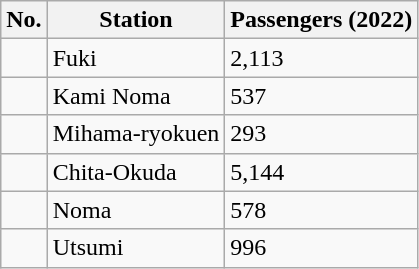<table class="wikitable">
<tr>
<th>No.</th>
<th>Station</th>
<th>Passengers (2022)</th>
</tr>
<tr>
<td></td>
<td>Fuki</td>
<td>2,113</td>
</tr>
<tr>
<td></td>
<td>Kami Noma</td>
<td>537</td>
</tr>
<tr>
<td></td>
<td>Mihama-ryokuen</td>
<td>293</td>
</tr>
<tr>
<td></td>
<td>Chita-Okuda</td>
<td>5,144</td>
</tr>
<tr>
<td></td>
<td>Noma</td>
<td>578</td>
</tr>
<tr>
<td></td>
<td>Utsumi</td>
<td>996</td>
</tr>
</table>
